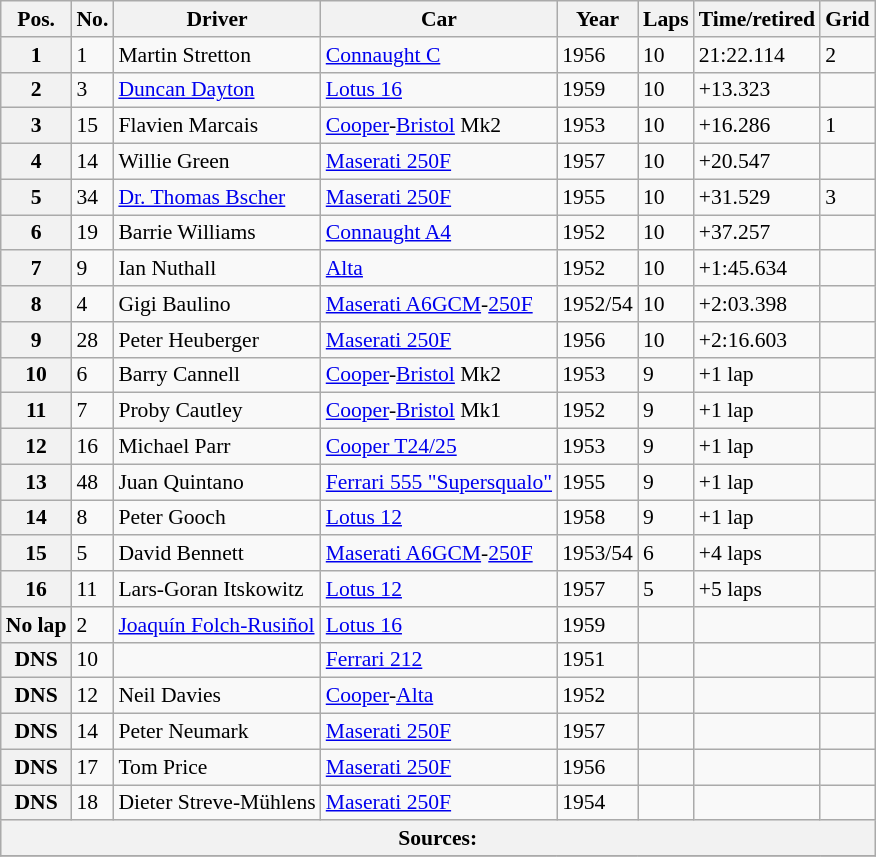<table class="wikitable" style="font-size:90%">
<tr>
<th>Pos.</th>
<th>No.</th>
<th>Driver</th>
<th>Car</th>
<th>Year</th>
<th>Laps</th>
<th>Time/retired</th>
<th>Grid</th>
</tr>
<tr>
<th>1</th>
<td>1</td>
<td> Martin Stretton</td>
<td><a href='#'>Connaught C</a></td>
<td>1956</td>
<td>10</td>
<td>21:22.114</td>
<td>2</td>
</tr>
<tr>
<th>2</th>
<td>3</td>
<td> <a href='#'>Duncan Dayton</a></td>
<td><a href='#'>Lotus 16</a></td>
<td>1959</td>
<td>10</td>
<td>+13.323</td>
<td></td>
</tr>
<tr>
<th>3</th>
<td>15</td>
<td> Flavien Marcais</td>
<td><a href='#'>Cooper</a>-<a href='#'>Bristol</a> Mk2</td>
<td>1953</td>
<td>10</td>
<td>+16.286</td>
<td>1</td>
</tr>
<tr>
<th>4</th>
<td>14</td>
<td> Willie Green</td>
<td><a href='#'>Maserati 250F</a></td>
<td>1957</td>
<td>10</td>
<td>+20.547</td>
<td></td>
</tr>
<tr>
<th>5</th>
<td>34</td>
<td> <a href='#'>Dr. Thomas Bscher</a></td>
<td><a href='#'>Maserati 250F</a></td>
<td>1955</td>
<td>10</td>
<td>+31.529</td>
<td>3</td>
</tr>
<tr>
<th>6</th>
<td>19</td>
<td> Barrie Williams</td>
<td><a href='#'>Connaught A4</a></td>
<td>1952</td>
<td>10</td>
<td>+37.257</td>
<td></td>
</tr>
<tr>
<th>7</th>
<td>9</td>
<td> Ian Nuthall</td>
<td><a href='#'>Alta</a></td>
<td>1952</td>
<td>10</td>
<td>+1:45.634</td>
<td></td>
</tr>
<tr>
<th>8</th>
<td>4</td>
<td> Gigi Baulino</td>
<td><a href='#'>Maserati A6GCM</a>-<a href='#'>250F</a></td>
<td>1952/54</td>
<td>10</td>
<td>+2:03.398</td>
<td></td>
</tr>
<tr>
<th>9</th>
<td>28</td>
<td> Peter Heuberger</td>
<td><a href='#'>Maserati 250F</a></td>
<td>1956</td>
<td>10</td>
<td>+2:16.603</td>
<td></td>
</tr>
<tr>
<th>10</th>
<td>6</td>
<td> Barry Cannell</td>
<td><a href='#'>Cooper</a>-<a href='#'>Bristol</a> Mk2</td>
<td>1953</td>
<td>9</td>
<td>+1 lap</td>
<td></td>
</tr>
<tr>
<th>11</th>
<td>7</td>
<td> Proby Cautley</td>
<td><a href='#'>Cooper</a>-<a href='#'>Bristol</a> Mk1</td>
<td>1952</td>
<td>9</td>
<td>+1 lap</td>
<td></td>
</tr>
<tr>
<th>12</th>
<td>16</td>
<td> Michael Parr</td>
<td><a href='#'>Cooper T24/25</a></td>
<td>1953</td>
<td>9</td>
<td>+1 lap</td>
<td></td>
</tr>
<tr>
<th>13</th>
<td>48</td>
<td> Juan Quintano</td>
<td><a href='#'>Ferrari 555 "Supersqualo"</a></td>
<td>1955</td>
<td>9</td>
<td>+1 lap</td>
<td></td>
</tr>
<tr>
<th>14</th>
<td>8</td>
<td> Peter Gooch</td>
<td><a href='#'>Lotus 12</a></td>
<td>1958</td>
<td>9</td>
<td>+1 lap</td>
<td></td>
</tr>
<tr>
<th>15</th>
<td>5</td>
<td> David Bennett</td>
<td><a href='#'>Maserati A6GCM</a>-<a href='#'>250F</a></td>
<td>1953/54</td>
<td>6</td>
<td>+4 laps</td>
<td></td>
</tr>
<tr>
<th>16</th>
<td>11</td>
<td> Lars-Goran Itskowitz</td>
<td><a href='#'>Lotus 12</a></td>
<td>1957</td>
<td>5</td>
<td>+5 laps</td>
<td></td>
</tr>
<tr>
<th>No lap</th>
<td>2</td>
<td> <a href='#'>Joaquín Folch-Rusiñol</a></td>
<td><a href='#'>Lotus 16</a></td>
<td>1959</td>
<td></td>
<td></td>
<td></td>
</tr>
<tr>
<th>DNS</th>
<td>10</td>
<td></td>
<td><a href='#'>Ferrari 212</a></td>
<td>1951</td>
<td></td>
<td></td>
<td></td>
</tr>
<tr>
<th>DNS</th>
<td>12</td>
<td> Neil Davies</td>
<td><a href='#'>Cooper</a>-<a href='#'>Alta</a></td>
<td>1952</td>
<td></td>
<td></td>
<td></td>
</tr>
<tr>
<th>DNS</th>
<td>14</td>
<td> Peter Neumark</td>
<td><a href='#'>Maserati 250F</a></td>
<td>1957</td>
<td></td>
<td></td>
<td></td>
</tr>
<tr>
<th>DNS</th>
<td>17</td>
<td> Tom Price</td>
<td><a href='#'>Maserati 250F</a></td>
<td>1956</td>
<td></td>
<td></td>
<td></td>
</tr>
<tr>
<th>DNS</th>
<td>18</td>
<td> Dieter Streve-Mühlens</td>
<td><a href='#'>Maserati 250F</a></td>
<td>1954</td>
<td></td>
<td></td>
<td></td>
</tr>
<tr style="background-color:#E5E4E2" align="center">
<th colspan=8>Sources:</th>
</tr>
<tr>
</tr>
</table>
